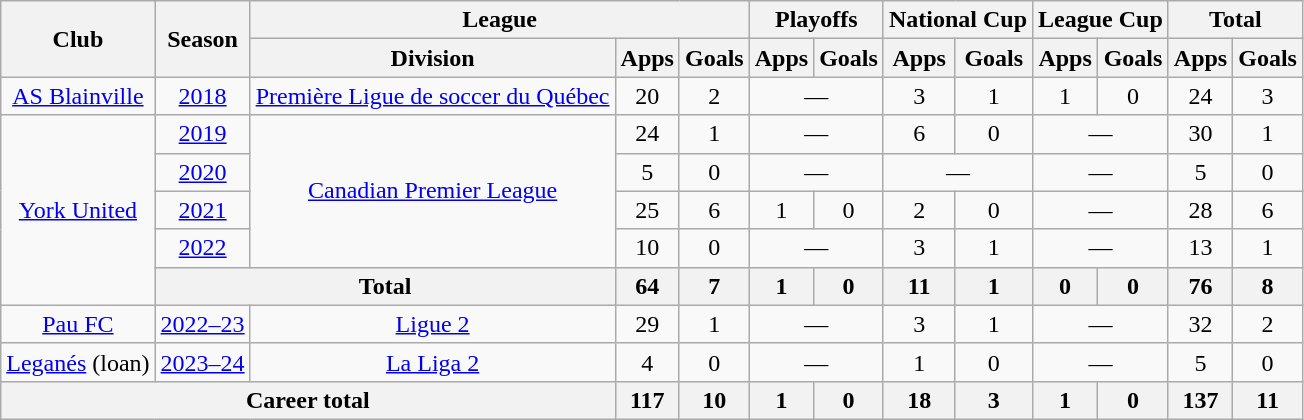<table class="wikitable" style="text-align:center">
<tr>
<th rowspan="2">Club</th>
<th rowspan="2">Season</th>
<th colspan="3">League</th>
<th colspan="2">Playoffs</th>
<th colspan="2">National Cup</th>
<th colspan="2">League Cup</th>
<th colspan="2">Total</th>
</tr>
<tr>
<th>Division</th>
<th>Apps</th>
<th>Goals</th>
<th>Apps</th>
<th>Goals</th>
<th>Apps</th>
<th>Goals</th>
<th>Apps</th>
<th>Goals</th>
<th>Apps</th>
<th>Goals</th>
</tr>
<tr>
<td><a href='#'>AS Blainville</a></td>
<td><a href='#'>2018</a></td>
<td><a href='#'>Première Ligue de soccer du Québec</a></td>
<td>20</td>
<td>2</td>
<td colspan="2">—</td>
<td>3</td>
<td>1</td>
<td>1</td>
<td>0</td>
<td>24</td>
<td>3</td>
</tr>
<tr>
<td rowspan="5"><a href='#'>York United</a></td>
<td><a href='#'>2019</a></td>
<td rowspan=4><a href='#'>Canadian Premier League</a></td>
<td>24</td>
<td>1</td>
<td colspan="2">—</td>
<td>6</td>
<td>0</td>
<td colspan="2">—</td>
<td>30</td>
<td>1</td>
</tr>
<tr>
<td><a href='#'>2020</a></td>
<td>5</td>
<td>0</td>
<td colspan="2">—</td>
<td colspan="2">—</td>
<td colspan="2">—</td>
<td>5</td>
<td>0</td>
</tr>
<tr>
<td><a href='#'>2021</a></td>
<td>25</td>
<td>6</td>
<td>1</td>
<td>0</td>
<td>2</td>
<td>0</td>
<td colspan="2">—</td>
<td>28</td>
<td>6</td>
</tr>
<tr>
<td><a href='#'>2022</a></td>
<td>10</td>
<td>0</td>
<td colspan="2">—</td>
<td>3</td>
<td>1</td>
<td colspan="2">—</td>
<td>13</td>
<td>1</td>
</tr>
<tr>
<th colspan="2">Total</th>
<th>64</th>
<th>7</th>
<th>1</th>
<th>0</th>
<th>11</th>
<th>1</th>
<th>0</th>
<th>0</th>
<th>76</th>
<th>8</th>
</tr>
<tr>
<td><a href='#'>Pau FC</a></td>
<td><a href='#'>2022–23</a></td>
<td><a href='#'>Ligue 2</a></td>
<td>29</td>
<td>1</td>
<td colspan="2">—</td>
<td>3</td>
<td>1</td>
<td colspan="2">—</td>
<td>32</td>
<td>2</td>
</tr>
<tr>
<td><a href='#'>Leganés</a> (loan)</td>
<td><a href='#'>2023–24</a></td>
<td><a href='#'>La Liga 2</a></td>
<td>4</td>
<td>0</td>
<td colspan="2">—</td>
<td>1</td>
<td>0</td>
<td colspan="2">—</td>
<td>5</td>
<td>0</td>
</tr>
<tr>
<th colspan="3">Career total</th>
<th>117</th>
<th>10</th>
<th>1</th>
<th>0</th>
<th>18</th>
<th>3</th>
<th>1</th>
<th>0</th>
<th>137</th>
<th>11</th>
</tr>
</table>
